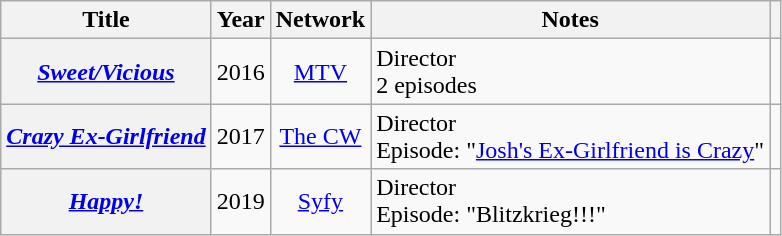<table class="wikitable sortable plainrowheaders" style="text-align:center;">
<tr>
<th scope="col">Title</th>
<th scope="col">Year</th>
<th scope="col">Network</th>
<th scope="col" class="unsortable">Notes</th>
<th scope="col" class="unsortable"></th>
</tr>
<tr>
<th scope="row"><em><a href='#'>Sweet/Vicious</a></em></th>
<td>2016</td>
<td><a href='#'>MTV</a></td>
<td style="text-align:left;">Director <br> 2 episodes</td>
<td style="text-align:center;"></td>
</tr>
<tr>
<th scope="row"><em><a href='#'>Crazy Ex-Girlfriend</a></em></th>
<td>2017</td>
<td><a href='#'>The CW</a></td>
<td style="text-align:left;">Director <br> Episode: "<a href='#'>Josh's Ex-Girlfriend is Crazy</a>"</td>
<td style="text-align:center;"></td>
</tr>
<tr>
<th scope="row"><em><a href='#'>Happy!</a></em></th>
<td>2019</td>
<td><a href='#'>Syfy</a></td>
<td style="text-align:left;">Director <br> Episode: "Blitzkrieg!!!"</td>
<td style="text-align:center;"></td>
</tr>
</table>
